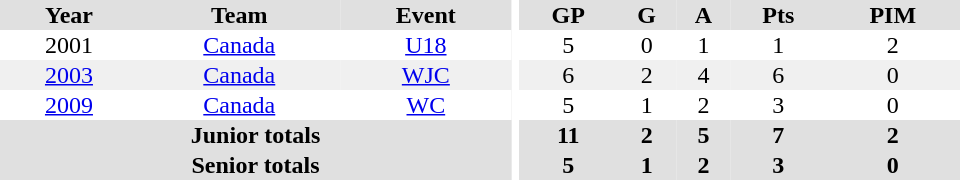<table border="0" cellpadding="1" cellspacing="0" ID="Table3" style="text-align:center; width:40em">
<tr ALIGN="center" bgcolor="#e0e0e0">
<th>Year</th>
<th>Team</th>
<th>Event</th>
<th rowspan="99" bgcolor="#ffffff"></th>
<th>GP</th>
<th>G</th>
<th>A</th>
<th>Pts</th>
<th>PIM</th>
</tr>
<tr>
<td>2001</td>
<td><a href='#'>Canada</a></td>
<td><a href='#'>U18</a></td>
<td>5</td>
<td>0</td>
<td>1</td>
<td>1</td>
<td>2</td>
</tr>
<tr bgcolor="#f0f0f0">
<td><a href='#'>2003</a></td>
<td><a href='#'>Canada</a></td>
<td><a href='#'>WJC</a></td>
<td>6</td>
<td>2</td>
<td>4</td>
<td>6</td>
<td>0</td>
</tr>
<tr>
<td><a href='#'>2009</a></td>
<td><a href='#'>Canada</a></td>
<td><a href='#'>WC</a></td>
<td>5</td>
<td>1</td>
<td>2</td>
<td>3</td>
<td>0</td>
</tr>
<tr bgcolor="#e0e0e0">
<th colspan="3">Junior totals</th>
<th>11</th>
<th>2</th>
<th>5</th>
<th>7</th>
<th>2</th>
</tr>
<tr bgcolor="#e0e0e0">
<th colspan="3">Senior totals</th>
<th>5</th>
<th>1</th>
<th>2</th>
<th>3</th>
<th>0</th>
</tr>
</table>
